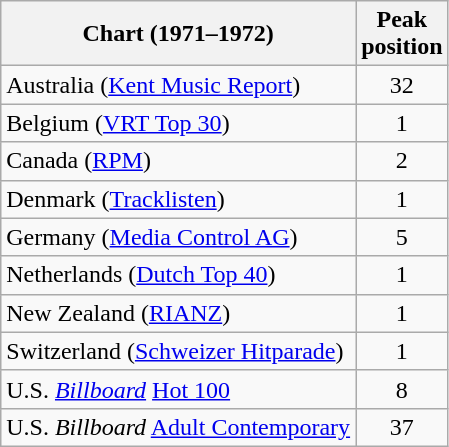<table class="wikitable sortable">
<tr>
<th>Chart (1971–1972)</th>
<th>Peak<br>position</th>
</tr>
<tr>
<td>Australia (<a href='#'>Kent Music Report</a>)</td>
<td style="text-align:center;">32</td>
</tr>
<tr>
<td>Belgium (<a href='#'>VRT Top 30</a>)</td>
<td style="text-align:center;">1</td>
</tr>
<tr>
<td>Canada (<a href='#'>RPM</a>)</td>
<td style="text-align:center;">2</td>
</tr>
<tr>
<td>Denmark (<a href='#'>Tracklisten</a>)</td>
<td style="text-align:center;">1</td>
</tr>
<tr>
<td>Germany (<a href='#'>Media Control AG</a>)</td>
<td style="text-align:center;">5</td>
</tr>
<tr>
<td>Netherlands (<a href='#'>Dutch Top 40</a>)</td>
<td style="text-align:center;">1</td>
</tr>
<tr>
<td>New Zealand (<a href='#'>RIANZ</a>)</td>
<td style="text-align:center;">1</td>
</tr>
<tr>
<td>Switzerland (<a href='#'>Schweizer Hitparade</a>)</td>
<td style="text-align:center;">1</td>
</tr>
<tr>
<td>U.S. <a href='#'><em>Billboard</em></a> <a href='#'>Hot 100</a></td>
<td style="text-align:center;">8</td>
</tr>
<tr>
<td>U.S. <em>Billboard</em> <a href='#'>Adult Contemporary</a></td>
<td align="center">37</td>
</tr>
</table>
